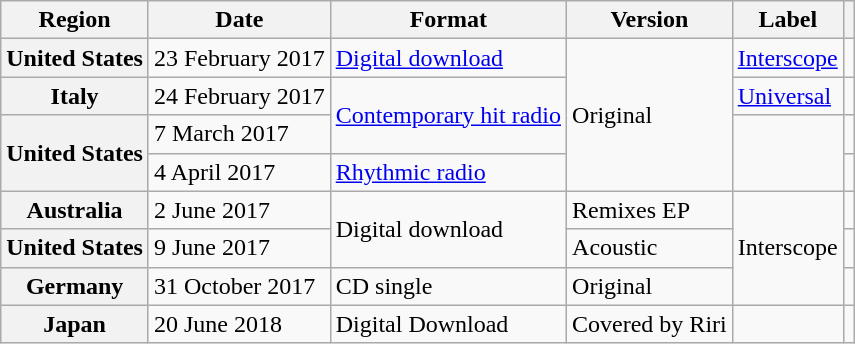<table class="wikitable plainrowheaders">
<tr>
<th scope="col">Region</th>
<th scope="col">Date</th>
<th scope="col">Format</th>
<th scope="col">Version</th>
<th scope="col">Label</th>
<th scope="col"></th>
</tr>
<tr>
<th scope="row">United States</th>
<td>23 February 2017</td>
<td><a href='#'>Digital download</a></td>
<td rowspan="4">Original</td>
<td><a href='#'>Interscope</a></td>
<td></td>
</tr>
<tr>
<th scope="row">Italy</th>
<td>24 February 2017</td>
<td rowspan="2"><a href='#'>Contemporary hit radio</a></td>
<td><a href='#'>Universal</a></td>
<td></td>
</tr>
<tr>
<th scope="row" rowspan="2">United States</th>
<td>7 March 2017</td>
<td rowspan="2"></td>
<td></td>
</tr>
<tr>
<td>4 April 2017</td>
<td><a href='#'>Rhythmic radio</a></td>
<td></td>
</tr>
<tr>
<th scope="row">Australia</th>
<td>2 June 2017</td>
<td rowspan="2">Digital download</td>
<td>Remixes EP</td>
<td rowspan="3">Interscope</td>
<td></td>
</tr>
<tr>
<th scope="row">United States</th>
<td>9 June 2017</td>
<td>Acoustic</td>
<td></td>
</tr>
<tr>
<th scope="row">Germany</th>
<td>31 October 2017</td>
<td>CD single</td>
<td>Original</td>
<td></td>
</tr>
<tr>
<th scope="row">Japan</th>
<td>20 June 2018</td>
<td>Digital Download</td>
<td>Covered by Riri</td>
<td></td>
<td></td>
</tr>
</table>
